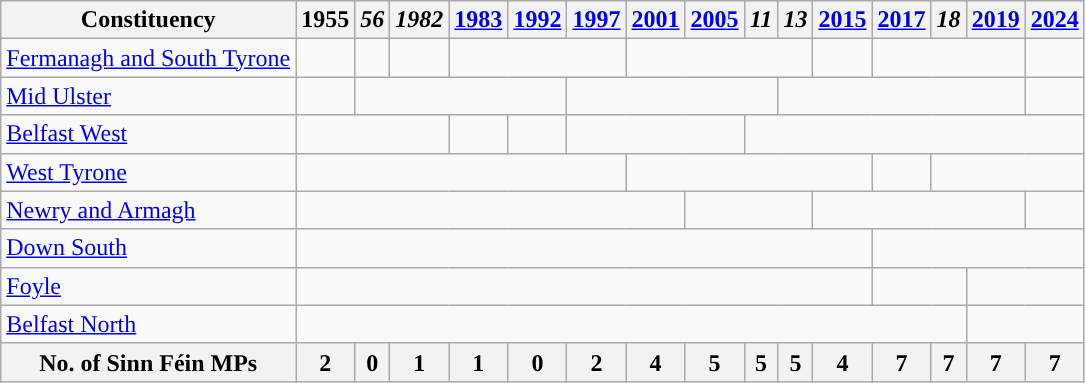<table class="wikitable">
<tr>
<th>Constituency</th>
<th>1955</th>
<th><em>56</em></th>
<th><em>1982</em></th>
<th><a href='#'>1983</a></th>
<th><a href='#'>1992</a></th>
<th><a href='#'>1997</a></th>
<th><a href='#'>2001</a></th>
<th><a href='#'>2005</a></th>
<th><em>11</em></th>
<th><em>13</em></th>
<th><a href='#'>2015</a></th>
<th><a href='#'>2017</a></th>
<th><em>18</em></th>
<th><a href='#'>2019</a></th>
<th><a href='#'>2024</a></th>
</tr>
<tr>
<td><a href='#'>Fermanagh and South Tyrone</a></td>
<td><a href='#'></a></td>
<td></td>
<td><a href='#'></a></td>
<td colspan="3"></td>
<td colspan="4"><a href='#'></a></td>
<td></td>
<td colspan="3"><a href='#'></a></td>
<td colspan="1"><a href='#'></a></td>
</tr>
<tr>
<td><a href='#'>Mid Ulster</a></td>
<td><a href='#'></a></td>
<td colspan="4"></td>
<td colspan="4"><a href='#'></a></td>
<td colspan="5"><a href='#'></a></td>
<td colspan="1"><a href='#'></a></td>
</tr>
<tr>
<td><a href='#'>Belfast West</a></td>
<td colspan="3"></td>
<td><a href='#'></a></td>
<td></td>
<td colspan="3"><a href='#'></a></td>
<td colspan="7"><a href='#'></a></td>
</tr>
<tr>
<td><a href='#'>West Tyrone</a></td>
<td colspan="6"></td>
<td colspan="5"><a href='#'></a></td>
<td><a href='#'></a></td>
<td colspan="3"><a href='#'></a></td>
</tr>
<tr>
<td><a href='#'>Newry and Armagh</a></td>
<td colspan="7"></td>
<td colspan="3"><a href='#'></a></td>
<td colspan="4"><a href='#'></a></td>
<td colspan="1"><a href='#'></a></td>
</tr>
<tr>
<td><a href='#'>Down South</a></td>
<td colspan="11"></td>
<td colspan="4"><a href='#'></a></td>
</tr>
<tr>
<td><a href='#'>Foyle</a></td>
<td colspan="11"></td>
<td colspan="2"><a href='#'></a></td>
<td colspan="2"></td>
</tr>
<tr>
<td><a href='#'>Belfast North</a></td>
<td colspan="13"></td>
<td colspan="2"><a href='#'></a></td>
</tr>
<tr>
<th>No. of Sinn Féin MPs</th>
<th>2</th>
<th>0</th>
<th>1</th>
<th>1</th>
<th>0</th>
<th>2</th>
<th>4</th>
<th>5</th>
<th>5</th>
<th>5</th>
<th>4</th>
<th>7</th>
<th>7</th>
<th>7</th>
<th>7</th>
</tr>
</table>
